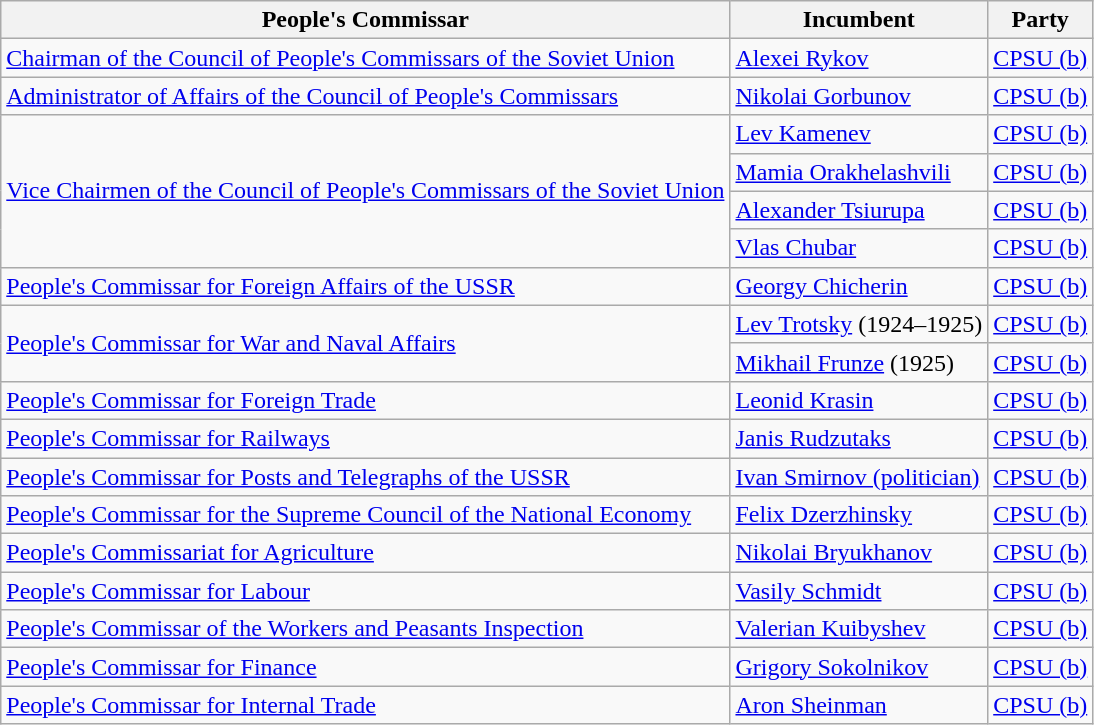<table class="wikitable">
<tr>
<th>People's Commissar</th>
<th>Incumbent</th>
<th>Party</th>
</tr>
<tr>
<td><a href='#'>Chairman of the Council of People's Commissars of the Soviet Union</a></td>
<td><a href='#'>Alexei Rykov</a></td>
<td><a href='#'>CPSU (b)</a></td>
</tr>
<tr>
<td><a href='#'>Administrator of Affairs of the Council of People's Commissars</a></td>
<td><a href='#'>Nikolai Gorbunov</a></td>
<td><a href='#'>CPSU (b)</a></td>
</tr>
<tr>
<td rowspan="4"><a href='#'>Vice Chairmen of the Council of People's Commissars of the Soviet Union</a></td>
<td><a href='#'>Lev Kamenev</a></td>
<td><a href='#'>CPSU (b)</a></td>
</tr>
<tr>
<td><a href='#'>Mamia Orakhelashvili</a></td>
<td><a href='#'>CPSU (b)</a></td>
</tr>
<tr>
<td><a href='#'>Alexander Tsiurupa</a></td>
<td><a href='#'>CPSU (b)</a></td>
</tr>
<tr>
<td><a href='#'>Vlas Chubar</a></td>
<td><a href='#'>CPSU (b)</a></td>
</tr>
<tr>
<td><a href='#'>People's Commissar for Foreign Affairs of the USSR</a></td>
<td><a href='#'>Georgy Chicherin</a></td>
<td><a href='#'>CPSU (b)</a></td>
</tr>
<tr>
<td rowspan="2"><a href='#'>People's Commissar for War and Naval Affairs</a></td>
<td><a href='#'>Lev Trotsky</a> (1924–1925)</td>
<td><a href='#'>CPSU (b)</a></td>
</tr>
<tr>
<td><a href='#'>Mikhail Frunze</a> (1925)</td>
<td><a href='#'>CPSU (b)</a></td>
</tr>
<tr>
<td><a href='#'>People's Commissar for Foreign Trade</a></td>
<td><a href='#'>Leonid Krasin</a></td>
<td><a href='#'>CPSU (b)</a></td>
</tr>
<tr>
<td><a href='#'>People's Commissar for Railways</a></td>
<td><a href='#'>Janis Rudzutaks</a></td>
<td><a href='#'>CPSU (b)</a></td>
</tr>
<tr>
<td><a href='#'>People's Commissar for Posts and Telegraphs of the USSR</a></td>
<td><a href='#'>Ivan Smirnov (politician)</a></td>
<td><a href='#'>CPSU (b)</a></td>
</tr>
<tr>
<td><a href='#'>People's Commissar for the Supreme Council of the National Economy</a></td>
<td><a href='#'>Felix Dzerzhinsky</a></td>
<td><a href='#'>CPSU (b)</a></td>
</tr>
<tr>
<td><a href='#'>People's Commissariat for Agriculture</a></td>
<td><a href='#'>Nikolai Bryukhanov</a></td>
<td><a href='#'>CPSU (b)</a></td>
</tr>
<tr>
<td><a href='#'>People's Commissar for Labour</a></td>
<td><a href='#'>Vasily Schmidt</a></td>
<td><a href='#'>CPSU (b)</a></td>
</tr>
<tr>
<td><a href='#'>People's Commissar of the Workers and Peasants Inspection</a></td>
<td><a href='#'>Valerian Kuibyshev</a></td>
<td><a href='#'>CPSU (b)</a></td>
</tr>
<tr>
<td><a href='#'>People's Commissar for Finance</a></td>
<td><a href='#'>Grigory Sokolnikov</a></td>
<td><a href='#'>CPSU (b)</a></td>
</tr>
<tr>
<td><a href='#'>People's Commissar for Internal Trade</a></td>
<td><a href='#'>Aron Sheinman</a></td>
<td><a href='#'>CPSU (b)</a></td>
</tr>
</table>
